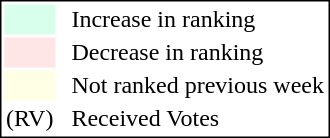<table style="border:1px solid black;">
<tr>
<td style="background:#D8FFEB; width:20px;"></td>
<td> </td>
<td>Increase in ranking</td>
</tr>
<tr>
<td style="background:#FFE6E6; width:20px;"></td>
<td> </td>
<td>Decrease in ranking</td>
</tr>
<tr>
<td style="background:#FFFFE6; width:20px;"></td>
<td> </td>
<td>Not ranked previous week</td>
</tr>
<tr>
<td>(RV)</td>
<td> </td>
<td>Received Votes</td>
</tr>
</table>
